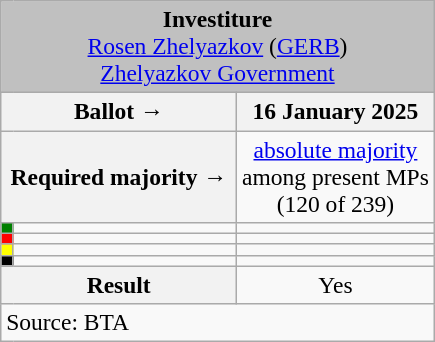<table class="wikitable mw-collapsible mw-uncollapsed" style="text-align:center; font-size:98%;">
<tr>
<td colspan="3" align="center" bgcolor="#C0C0C0"><strong>Investiture</strong><br><a href='#'>Rosen Zhelyazkov</a> (<a href='#'>GERB</a>)<br><a href='#'>Zhelyazkov Government</a></td>
</tr>
<tr>
<th colspan="2" style="width:150px;">Ballot →</th>
<th>16 January 2025</th>
</tr>
<tr>
<th colspan="2">Required majority →</th>
<td><a href='#'>absolute majority</a><br> among present MPs<br>(120 of 239)</td>
</tr>
<tr>
<th style="width:1px; background:green;"></th>
<td style="text-align:left;"></td>
<td></td>
</tr>
<tr>
<th style="background:red;"></th>
<td style="text-align:left;"></td>
<td></td>
</tr>
<tr>
<th style="background:yellow;"></th>
<td style="text-align:left;"></td>
<td></td>
</tr>
<tr>
<th style="background:black;"></th>
<td style="text-align:left;"></td>
<td></td>
</tr>
<tr>
<th colspan="2">Result</th>
<td>Yes </td>
</tr>
<tr>
<td style="text-align:left;" colspan="3">Source: BTA</td>
</tr>
</table>
